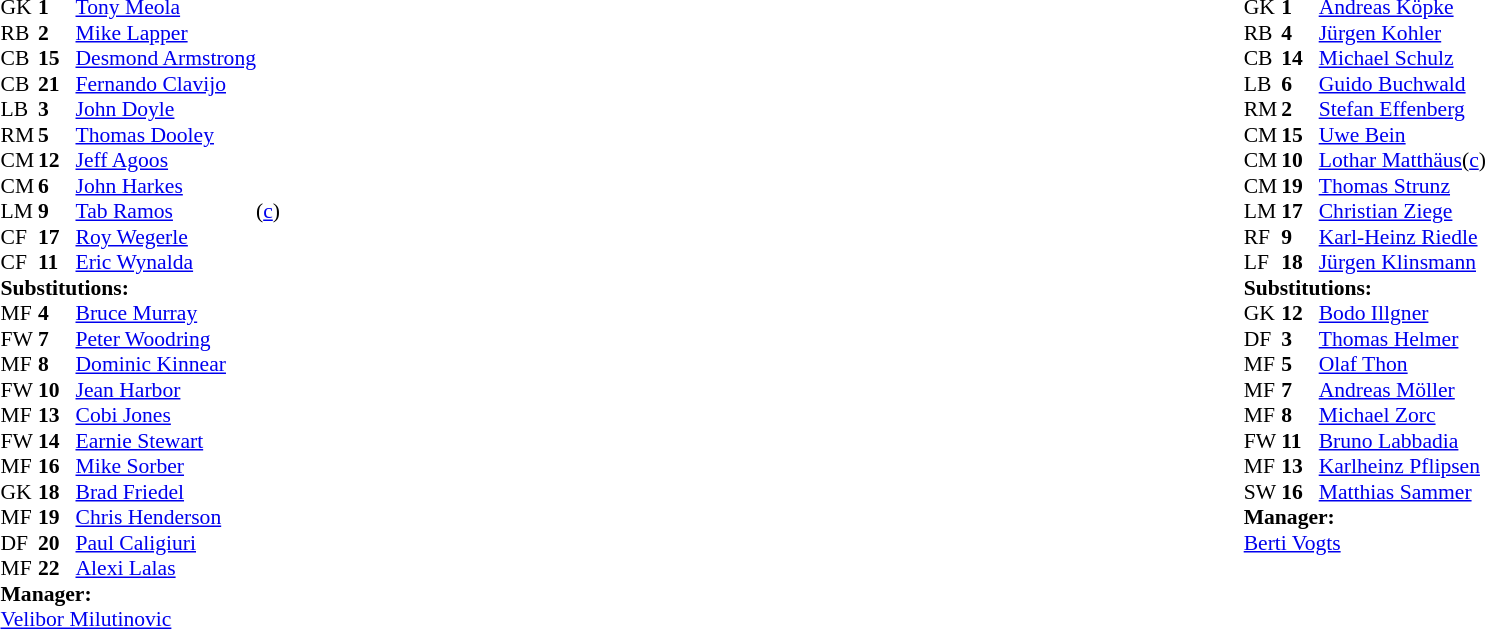<table style="width:100%;">
<tr>
<td style="vertical-align:top; width:40%;"><br><table style="font-size:90%" cellspacing="0" cellpadding="0">
<tr>
<th width="25"></th>
<th width="25"></th>
</tr>
<tr>
<td>GK</td>
<td><strong>1</strong></td>
<td><a href='#'>Tony Meola</a></td>
<td></td>
</tr>
<tr>
<td>RB</td>
<td><strong>2</strong></td>
<td><a href='#'>Mike Lapper</a></td>
<td></td>
</tr>
<tr>
<td>CB</td>
<td><strong>15</strong></td>
<td><a href='#'>Desmond Armstrong</a></td>
</tr>
<tr>
<td>CB</td>
<td><strong>21</strong></td>
<td><a href='#'>Fernando Clavijo</a></td>
</tr>
<tr>
<td>LB</td>
<td><strong>3</strong></td>
<td><a href='#'>John Doyle</a></td>
</tr>
<tr>
<td>RM</td>
<td><strong>5</strong></td>
<td><a href='#'>Thomas Dooley</a></td>
<td></td>
</tr>
<tr>
<td>CM</td>
<td><strong>12</strong></td>
<td><a href='#'>Jeff Agoos</a></td>
<td></td>
<td></td>
</tr>
<tr>
<td>CM</td>
<td><strong>6</strong></td>
<td><a href='#'>John Harkes</a></td>
</tr>
<tr>
<td>LM</td>
<td><strong>9</strong></td>
<td><a href='#'>Tab Ramos</a></td>
<td>(<a href='#'>c</a>)</td>
<td></td>
</tr>
<tr>
<td>CF</td>
<td><strong>17</strong></td>
<td><a href='#'>Roy Wegerle</a></td>
<td></td>
<td></td>
</tr>
<tr>
<td>CF</td>
<td><strong>11</strong></td>
<td><a href='#'>Eric Wynalda</a></td>
<td></td>
<td></td>
</tr>
<tr>
<td colspan=3><strong>Substitutions:</strong></td>
</tr>
<tr>
<td>MF</td>
<td><strong>4</strong></td>
<td><a href='#'>Bruce Murray</a></td>
<td></td>
<td></td>
</tr>
<tr>
<td>FW</td>
<td><strong>7</strong></td>
<td><a href='#'>Peter Woodring</a></td>
<td></td>
<td></td>
</tr>
<tr>
<td>MF</td>
<td><strong>8</strong></td>
<td><a href='#'>Dominic Kinnear</a></td>
</tr>
<tr>
<td>FW</td>
<td><strong>10</strong></td>
<td><a href='#'>Jean Harbor</a></td>
<td></td>
<td></td>
</tr>
<tr>
<td>MF</td>
<td><strong>13</strong></td>
<td><a href='#'>Cobi Jones</a></td>
<td></td>
<td></td>
</tr>
<tr>
<td>FW</td>
<td><strong>14</strong></td>
<td><a href='#'>Earnie Stewart</a></td>
<td></td>
<td></td>
</tr>
<tr>
<td>MF</td>
<td><strong>16</strong></td>
<td><a href='#'>Mike Sorber</a></td>
</tr>
<tr>
<td>GK</td>
<td><strong>18</strong></td>
<td><a href='#'>Brad Friedel</a></td>
</tr>
<tr>
<td>MF</td>
<td><strong>19</strong></td>
<td><a href='#'>Chris Henderson</a></td>
<td></td>
<td></td>
</tr>
<tr>
<td>DF</td>
<td><strong>20</strong></td>
<td><a href='#'>Paul Caligiuri</a></td>
</tr>
<tr>
<td>MF</td>
<td><strong>22</strong></td>
<td><a href='#'>Alexi Lalas</a></td>
<td></td>
<td></td>
</tr>
<tr>
<td colspan=3><strong>Manager:</strong></td>
</tr>
<tr>
<td colspan=3><a href='#'>Velibor Milutinovic</a></td>
</tr>
</table>
</td>
<td valign="top" width="50%"><br><table style="font-size:90%; margin:auto;" cellspacing="0" cellpadding="0">
<tr>
<th width=25></th>
<th width=25></th>
</tr>
<tr>
<td>GK</td>
<td><strong>1</strong></td>
<td><a href='#'>Andreas Köpke</a></td>
</tr>
<tr>
<td>RB</td>
<td><strong>4</strong></td>
<td><a href='#'>Jürgen Kohler</a></td>
<td></td>
<td></td>
</tr>
<tr>
<td>CB</td>
<td><strong>14</strong></td>
<td><a href='#'>Michael Schulz</a></td>
</tr>
<tr>
<td>LB</td>
<td><strong>6</strong></td>
<td><a href='#'>Guido Buchwald</a></td>
</tr>
<tr>
<td>RM</td>
<td><strong>2</strong></td>
<td><a href='#'>Stefan Effenberg</a></td>
<td></td>
<td></td>
</tr>
<tr>
<td>CM</td>
<td><strong>15</strong></td>
<td><a href='#'>Uwe Bein</a></td>
</tr>
<tr>
<td>CM</td>
<td><strong>10</strong></td>
<td><a href='#'>Lothar Matthäus</a>(<a href='#'>c</a>)</td>
</tr>
<tr>
<td>CM</td>
<td><strong>19</strong></td>
<td><a href='#'>Thomas Strunz</a></td>
<td></td>
<td></td>
</tr>
<tr>
<td>LM</td>
<td><strong>17</strong></td>
<td><a href='#'>Christian Ziege</a></td>
</tr>
<tr>
<td>RF</td>
<td><strong>9</strong></td>
<td><a href='#'>Karl-Heinz Riedle</a></td>
</tr>
<tr>
<td>LF</td>
<td><strong>18</strong></td>
<td><a href='#'>Jürgen Klinsmann</a></td>
<td></td>
<td></td>
</tr>
<tr>
<td colspan=3><strong>Substitutions:</strong></td>
</tr>
<tr>
<td>GK</td>
<td><strong>12</strong></td>
<td><a href='#'>Bodo Illgner</a></td>
<td></td>
<td></td>
</tr>
<tr>
<td>DF</td>
<td><strong>3</strong></td>
<td><a href='#'>Thomas Helmer</a></td>
<td></td>
<td></td>
</tr>
<tr>
<td>MF</td>
<td><strong>5</strong></td>
<td><a href='#'>Olaf Thon</a></td>
<td></td>
<td></td>
</tr>
<tr>
<td>MF</td>
<td><strong>7</strong></td>
<td><a href='#'>Andreas Möller</a></td>
<td></td>
<td></td>
</tr>
<tr>
<td>MF</td>
<td><strong>8</strong></td>
<td><a href='#'>Michael Zorc</a></td>
<td></td>
<td></td>
</tr>
<tr>
<td>FW</td>
<td><strong>11</strong></td>
<td><a href='#'>Bruno Labbadia</a></td>
<td></td>
<td></td>
</tr>
<tr>
<td>MF</td>
<td><strong>13</strong></td>
<td><a href='#'>Karlheinz Pflipsen</a></td>
<td></td>
<td></td>
</tr>
<tr>
<td>SW</td>
<td><strong>16</strong></td>
<td><a href='#'>Matthias Sammer</a></td>
<td></td>
<td></td>
</tr>
<tr>
<td colspan=3><strong>Manager:</strong></td>
</tr>
<tr>
<td colspan=3><a href='#'>Berti Vogts</a></td>
</tr>
</table>
</td>
</tr>
</table>
